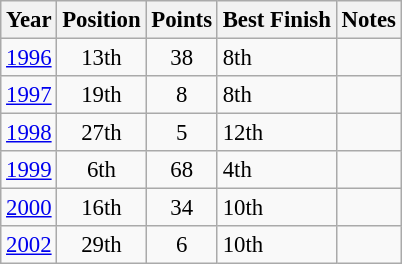<table class="wikitable" style="font-size: 95%;">
<tr>
<th>Year</th>
<th>Position</th>
<th>Points</th>
<th>Best Finish</th>
<th>Notes</th>
</tr>
<tr>
<td><a href='#'>1996</a></td>
<td align="center">13th</td>
<td align="center">38</td>
<td>8th</td>
<td></td>
</tr>
<tr>
<td><a href='#'>1997</a></td>
<td align="center">19th</td>
<td align="center">8</td>
<td>8th</td>
<td></td>
</tr>
<tr>
<td><a href='#'>1998</a></td>
<td align="center">27th</td>
<td align="center">5</td>
<td>12th</td>
<td></td>
</tr>
<tr>
<td><a href='#'>1999</a></td>
<td align="center">6th</td>
<td align="center">68</td>
<td>4th</td>
<td></td>
</tr>
<tr>
<td><a href='#'>2000</a></td>
<td align="center">16th</td>
<td align="center">34</td>
<td>10th</td>
<td></td>
</tr>
<tr>
<td><a href='#'>2002</a></td>
<td align="center">29th</td>
<td align="center">6</td>
<td>10th</td>
<td></td>
</tr>
</table>
